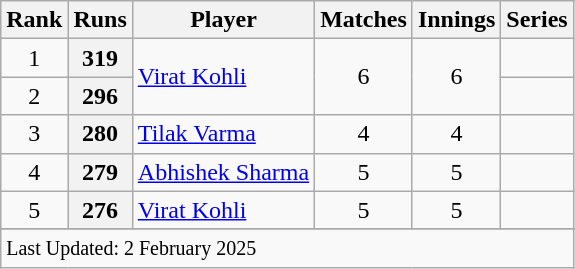<table class="wikitable sortable">
<tr>
<th scope=col>Rank</th>
<th scope=col>Runs</th>
<th scope=col>Player</th>
<th scope=col>Matches</th>
<th scope=col>Innings</th>
<th scope=col>Series</th>
</tr>
<tr>
<td align=center>1</td>
<th scope=row style=text-align:center;>319</th>
<td rowspan=2><a href='#'>Virat Kohli</a></td>
<td align=center rowspan=2>6</td>
<td align=center rowspan=2>6</td>
<td></td>
</tr>
<tr>
<td align=center>2</td>
<th scope=row style=text-align:center;>296</th>
<td></td>
</tr>
<tr>
<td align=center>3</td>
<th scope=row style=text-align:center;>280</th>
<td><a href='#'>Tilak Varma</a></td>
<td align=center>4</td>
<td align=center>4</td>
<td></td>
</tr>
<tr>
<td align=center>4</td>
<th scope=row style=text-align:center;>279</th>
<td><a href='#'>Abhishek Sharma</a></td>
<td align=center>5</td>
<td align=center>5</td>
<td></td>
</tr>
<tr>
<td align=center>5</td>
<th scope=row style=text-align:center;>276</th>
<td><a href='#'>Virat Kohli</a></td>
<td align=center>5</td>
<td align=center>5</td>
<td></td>
</tr>
<tr>
</tr>
<tr class=sortbottom>
<td colspan=6><small>Last Updated: 2 February 2025</small></td>
</tr>
</table>
